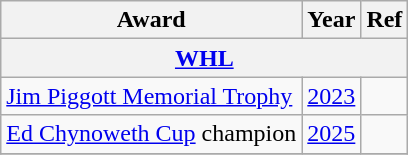<table class="wikitable">
<tr>
<th>Award</th>
<th>Year</th>
<th>Ref</th>
</tr>
<tr>
<th colspan="3"><a href='#'>WHL</a></th>
</tr>
<tr>
<td><a href='#'>Jim Piggott Memorial Trophy</a></td>
<td><a href='#'>2023</a></td>
<td></td>
</tr>
<tr>
<td><a href='#'>Ed Chynoweth Cup</a> champion</td>
<td><a href='#'>2025</a></td>
<td></td>
</tr>
<tr>
</tr>
</table>
